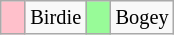<table class="wikitable" span = 50 style="font-size:85%">
<tr>
<td style="background: Pink;" width=10></td>
<td>Birdie</td>
<td style="background: PaleGreen;" width=10></td>
<td>Bogey </td>
</tr>
</table>
